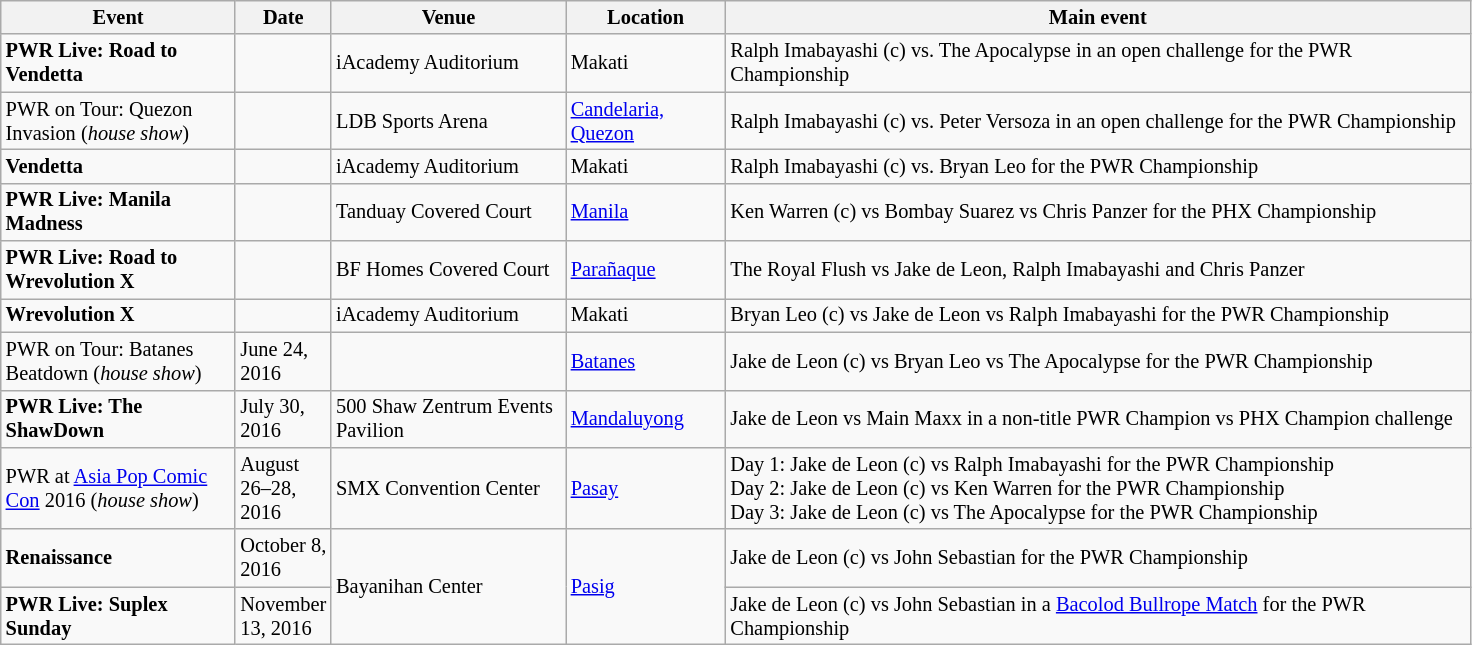<table class="sortable wikitable succession-box" style="font-size:85%;">
<tr>
<th scope="col" style="width:150px;">Event</th>
<th scope="col" style="width:10px;">Date</th>
<th scope="col" style="width:150px;">Venue</th>
<th scope="col" style="width:100px;">Location</th>
<th scope="col" style="width:490px;">Main event</th>
</tr>
<tr>
<td><strong>PWR Live: Road to Vendetta</strong></td>
<td></td>
<td>iAcademy Auditorium</td>
<td>Makati</td>
<td>Ralph Imabayashi (c) vs. The Apocalypse in an open challenge for the PWR Championship</td>
</tr>
<tr>
<td>PWR on Tour: Quezon Invasion (<em>house show</em>)</td>
<td></td>
<td>LDB Sports Arena</td>
<td><a href='#'>Candelaria, Quezon</a></td>
<td>Ralph Imabayashi (c) vs. Peter Versoza in an open challenge for the PWR Championship</td>
</tr>
<tr>
<td><strong>Vendetta</strong></td>
<td></td>
<td>iAcademy Auditorium</td>
<td>Makati</td>
<td>Ralph Imabayashi (c) vs. Bryan Leo for the PWR Championship</td>
</tr>
<tr>
<td><strong>PWR Live: Manila Madness</strong></td>
<td></td>
<td>Tanduay Covered Court</td>
<td><a href='#'>Manila</a></td>
<td>Ken Warren (c) vs Bombay Suarez vs Chris Panzer for the PHX Championship</td>
</tr>
<tr>
<td><strong>PWR Live: Road to Wrevolution X</strong></td>
<td></td>
<td>BF Homes Covered Court</td>
<td><a href='#'>Parañaque</a></td>
<td>The Royal Flush vs Jake de Leon, Ralph Imabayashi and Chris Panzer</td>
</tr>
<tr>
<td><strong>Wrevolution X</strong></td>
<td></td>
<td>iAcademy Auditorium</td>
<td>Makati</td>
<td>Bryan Leo (c) vs Jake de Leon vs Ralph Imabayashi for the PWR Championship</td>
</tr>
<tr>
<td>PWR on Tour: Batanes Beatdown (<em>house show</em>)</td>
<td>June 24, 2016</td>
<td></td>
<td><a href='#'>Batanes</a></td>
<td>Jake de Leon (c) vs Bryan Leo vs The Apocalypse for the PWR Championship</td>
</tr>
<tr>
<td><strong>PWR Live: The ShawDown</strong></td>
<td>July 30, 2016</td>
<td>500 Shaw Zentrum Events Pavilion</td>
<td><a href='#'>Mandaluyong</a></td>
<td>Jake de Leon vs Main Maxx in a non-title PWR Champion vs PHX Champion challenge</td>
</tr>
<tr>
<td>PWR at <a href='#'>Asia Pop Comic Con</a> 2016 (<em>house show</em>)</td>
<td>August 26–28, 2016</td>
<td>SMX Convention Center</td>
<td><a href='#'>Pasay</a></td>
<td>Day 1: Jake de Leon (c) vs Ralph Imabayashi for the PWR Championship<br>Day 2: Jake de Leon (c) vs Ken Warren for the PWR Championship<br>Day 3: Jake de Leon (c) vs The Apocalypse for the PWR Championship</td>
</tr>
<tr>
<td><strong>Renaissance</strong></td>
<td>October 8, 2016</td>
<td rowspan=2>Bayanihan Center</td>
<td rowspan=2><a href='#'>Pasig</a></td>
<td>Jake de Leon (c) vs John Sebastian for the PWR Championship</td>
</tr>
<tr>
<td><strong>PWR Live: Suplex Sunday</strong></td>
<td>November 13, 2016</td>
<td>Jake de Leon (c) vs John Sebastian in a <a href='#'>Bacolod Bullrope Match</a> for the PWR Championship</td>
</tr>
</table>
